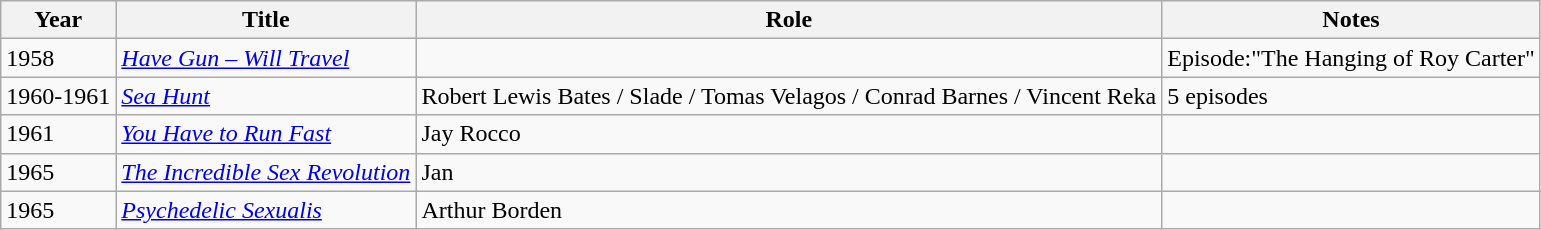<table class="wikitable">
<tr>
<th>Year</th>
<th>Title</th>
<th>Role</th>
<th>Notes</th>
</tr>
<tr>
<td>1958</td>
<td><em><a href='#'>Have Gun – Will Travel</a></em></td>
<td></td>
<td>Episode:"The Hanging of Roy Carter"</td>
</tr>
<tr>
<td>1960-1961</td>
<td><em><a href='#'>Sea Hunt</a></em></td>
<td>Robert Lewis Bates / Slade / Tomas Velagos / Conrad Barnes / Vincent Reka</td>
<td>5 episodes</td>
</tr>
<tr>
<td>1961</td>
<td><em><a href='#'>You Have to Run Fast</a></em></td>
<td>Jay Rocco</td>
<td></td>
</tr>
<tr>
<td>1965</td>
<td><em><a href='#'>The Incredible Sex Revolution</a></em></td>
<td>Jan</td>
<td></td>
</tr>
<tr>
<td>1965</td>
<td><em><a href='#'>Psychedelic Sexualis</a></em></td>
<td>Arthur Borden</td>
<td></td>
</tr>
</table>
